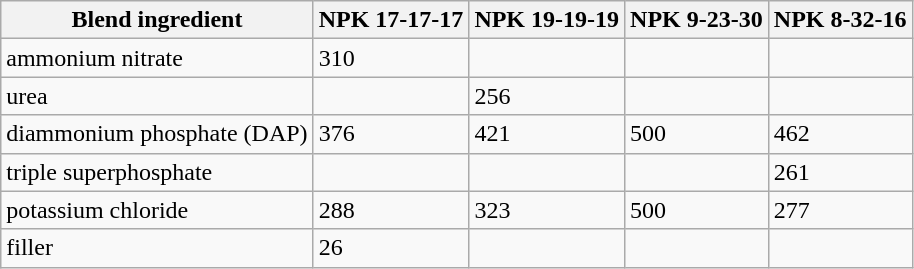<table class="wikitable">
<tr>
<th>Blend ingredient</th>
<th>NPK 17-17-17</th>
<th>NPK 19-19-19</th>
<th>NPK 9-23-30</th>
<th>NPK 8-32-16</th>
</tr>
<tr>
<td>ammonium nitrate</td>
<td>310</td>
<td></td>
<td></td>
<td></td>
</tr>
<tr>
<td>urea</td>
<td></td>
<td>256</td>
<td></td>
<td></td>
</tr>
<tr>
<td>diammonium phosphate (DAP)</td>
<td>376</td>
<td>421</td>
<td>500</td>
<td>462</td>
</tr>
<tr>
<td>triple superphosphate</td>
<td></td>
<td></td>
<td></td>
<td>261</td>
</tr>
<tr>
<td>potassium chloride</td>
<td>288</td>
<td>323</td>
<td>500</td>
<td>277</td>
</tr>
<tr>
<td>filler</td>
<td>26</td>
<td></td>
<td></td>
<td></td>
</tr>
</table>
